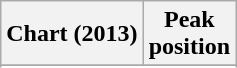<table class="wikitable sortable plainrowheaders">
<tr>
<th scope="col">Chart (2013)</th>
<th scope="col">Peak<br>position</th>
</tr>
<tr>
</tr>
<tr>
</tr>
<tr>
</tr>
</table>
